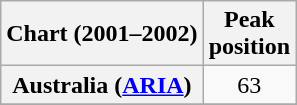<table class="wikitable sortable plainrowheaders" style="text-align:center">
<tr>
<th scope="col">Chart (2001–2002)</th>
<th scope="col">Peak<br>position</th>
</tr>
<tr>
<th scope="row">Australia (<a href='#'>ARIA</a>)</th>
<td>63</td>
</tr>
<tr>
</tr>
<tr>
</tr>
<tr>
</tr>
<tr>
</tr>
<tr>
</tr>
<tr>
</tr>
<tr>
</tr>
<tr>
</tr>
<tr>
</tr>
<tr>
</tr>
</table>
